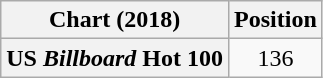<table class="wikitable plainrowheaders" style="text-align:center">
<tr>
<th>Chart (2018)</th>
<th>Position</th>
</tr>
<tr>
<th scope="row">US <em>Billboard</em> Hot 100</th>
<td>136</td>
</tr>
</table>
